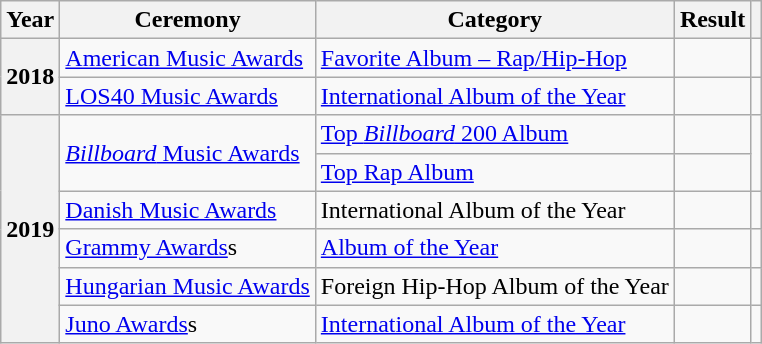<table class="wikitable sortable plainrowheaders" style="border:none; margin:0;">
<tr>
<th scope="col">Year</th>
<th scope="col">Ceremony</th>
<th scope="col">Category</th>
<th scope="col">Result</th>
<th scope="col" class="unsortable"></th>
</tr>
<tr>
<th scope="row" rowspan="2">2018</th>
<td><a href='#'>American Music Awards</a></td>
<td><a href='#'>Favorite Album – Rap/Hip-Hop</a></td>
<td></td>
<td style="text-align:center;"></td>
</tr>
<tr>
<td><a href='#'>LOS40 Music Awards</a></td>
<td><a href='#'>International Album of the Year</a></td>
<td></td>
<td style="text-align:center;"></td>
</tr>
<tr>
<th scope="row" rowspan="6">2019</th>
<td rowspan="2"><a href='#'><em>Billboard</em> Music Awards</a></td>
<td><a href='#'>Top <em>Billboard</em> 200 Album</a></td>
<td></td>
<td rowspan="2" style="text-align:center;"></td>
</tr>
<tr>
<td><a href='#'>Top Rap Album</a></td>
<td></td>
</tr>
<tr>
<td><a href='#'>Danish Music Awards</a></td>
<td>International Album of the Year</td>
<td></td>
<td style="text-align:center;"></td>
</tr>
<tr>
<td><a href='#'>Grammy Awards</a>s</td>
<td><a href='#'>Album of the Year</a></td>
<td></td>
<td style="text-align:center;"></td>
</tr>
<tr>
<td><a href='#'>Hungarian Music Awards</a></td>
<td>Foreign Hip-Hop Album of the Year</td>
<td></td>
<td style="text-align:center;"></td>
</tr>
<tr>
<td><a href='#'>Juno Awards</a>s</td>
<td><a href='#'>International Album of the Year</a></td>
<td></td>
<td style="text-align:center;"></td>
</tr>
</table>
